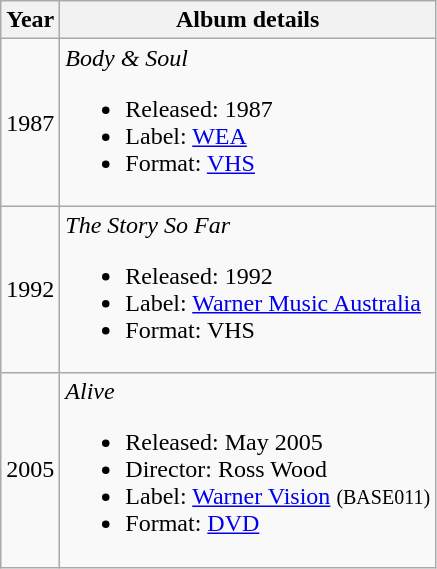<table class="wikitable">
<tr>
<th>Year</th>
<th>Album details</th>
</tr>
<tr>
<td>1987</td>
<td><em>Body & Soul</em><br><ul><li>Released: 1987</li><li>Label: <a href='#'>WEA</a></li><li>Format: <a href='#'>VHS</a></li></ul></td>
</tr>
<tr>
<td>1992</td>
<td><em>The Story So Far</em><br><ul><li>Released: 1992</li><li>Label: <a href='#'>Warner Music Australia</a></li><li>Format: VHS</li></ul></td>
</tr>
<tr>
<td>2005</td>
<td><em>Alive</em><br><ul><li>Released: May 2005</li><li>Director: Ross Wood</li><li>Label: <a href='#'>Warner Vision</a> <small>(BASE011)</small></li><li>Format: <a href='#'>DVD</a></li></ul></td>
</tr>
</table>
